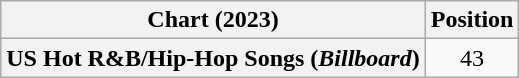<table class="wikitable plainrowheaders" style="text-align:center">
<tr>
<th scope="col">Chart (2023)</th>
<th scope="col">Position</th>
</tr>
<tr>
<th scope="row">US Hot R&B/Hip-Hop Songs (<em>Billboard</em>)</th>
<td>43</td>
</tr>
</table>
